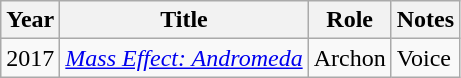<table class = "wikitable sortable">
<tr>
<th>Year</th>
<th>Title</th>
<th>Role</th>
<th class = "unsortable">Notes</th>
</tr>
<tr>
<td>2017</td>
<td><em><a href='#'>Mass Effect: Andromeda</a></em></td>
<td>Archon</td>
<td>Voice</td>
</tr>
</table>
